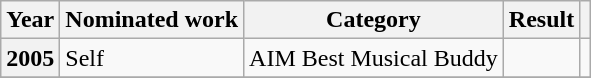<table class="wikitable plainrowheaders">
<tr>
<th>Year</th>
<th>Nominated work</th>
<th>Category</th>
<th>Result</th>
<th></th>
</tr>
<tr>
<th scope="row">2005</th>
<td>Self</td>
<td>AIM Best Musical Buddy</td>
<td></td>
<td align="center"></td>
</tr>
<tr>
</tr>
</table>
